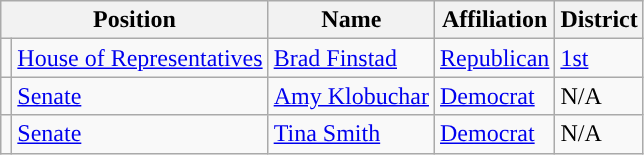<table class="wikitable">
<tr>
<th colspan="2">Position</th>
<th>Name</th>
<th>Affiliation</th>
<th>District</th>
</tr>
<tr>
<td style="background-color:"></td>
<td><a href='#'>House of Representatives</a></td>
<td><a href='#'>Brad Finstad</a></td>
<td><a href='#'>Republican</a></td>
<td><a href='#'>1st</a></td>
</tr>
<tr>
<td style="background-color:"></td>
<td><a href='#'>Senate</a></td>
<td><a href='#'>Amy Klobuchar</a></td>
<td><a href='#'>Democrat</a></td>
<td>N/A</td>
</tr>
<tr>
<td style="background-color:"></td>
<td><a href='#'>Senate</a></td>
<td><a href='#'>Tina Smith</a></td>
<td><a href='#'>Democrat</a></td>
<td>N/A</td>
</tr>
</table>
